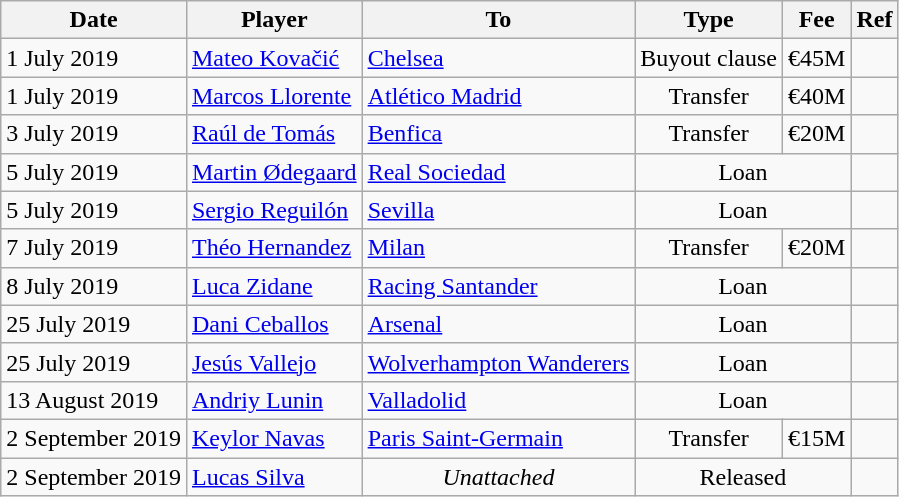<table class="wikitable">
<tr>
<th>Date</th>
<th>Player</th>
<th>To</th>
<th>Type</th>
<th>Fee</th>
<th>Ref</th>
</tr>
<tr>
<td>1 July 2019</td>
<td> <a href='#'>Mateo Kovačić</a></td>
<td> <a href='#'>Chelsea</a></td>
<td align=center>Buyout clause</td>
<td align=center>€45M</td>
<td align=center></td>
</tr>
<tr>
<td>1 July 2019</td>
<td> <a href='#'>Marcos Llorente</a></td>
<td><a href='#'>Atlético Madrid</a></td>
<td align=center>Transfer</td>
<td align=center>€40M</td>
<td align=center></td>
</tr>
<tr>
<td>3 July 2019</td>
<td> <a href='#'>Raúl de Tomás</a></td>
<td> <a href='#'>Benfica</a></td>
<td align=center>Transfer</td>
<td align=center>€20M</td>
<td align=center></td>
</tr>
<tr>
<td>5 July 2019</td>
<td> <a href='#'>Martin Ødegaard</a></td>
<td><a href='#'>Real Sociedad</a></td>
<td style="text-align:center;" colspan="2">Loan</td>
<td align=center></td>
</tr>
<tr>
<td>5 July 2019</td>
<td> <a href='#'>Sergio Reguilón</a></td>
<td><a href='#'>Sevilla</a></td>
<td style="text-align:center;" colspan="2">Loan</td>
<td align=center></td>
</tr>
<tr>
<td>7 July 2019</td>
<td> <a href='#'>Théo Hernandez</a></td>
<td> <a href='#'>Milan</a></td>
<td align=center>Transfer</td>
<td align=center>€20M</td>
<td align=center></td>
</tr>
<tr>
<td>8 July 2019</td>
<td> <a href='#'>Luca Zidane</a></td>
<td><a href='#'>Racing Santander</a></td>
<td style="text-align:center;" colspan="2">Loan</td>
<td align=center></td>
</tr>
<tr>
<td>25 July 2019</td>
<td> <a href='#'>Dani Ceballos</a></td>
<td> <a href='#'>Arsenal</a></td>
<td style="text-align:center;" colspan="2">Loan</td>
<td align=center></td>
</tr>
<tr>
<td>25 July 2019</td>
<td> <a href='#'>Jesús Vallejo</a></td>
<td> <a href='#'>Wolverhampton Wanderers</a></td>
<td style="text-align:center;" colspan="2">Loan</td>
<td align=center></td>
</tr>
<tr>
<td>13 August 2019</td>
<td> <a href='#'>Andriy Lunin</a></td>
<td><a href='#'>Valladolid</a></td>
<td style="text-align:center;" colspan="2">Loan</td>
<td align=center></td>
</tr>
<tr>
<td>2 September 2019</td>
<td> <a href='#'>Keylor Navas</a></td>
<td> <a href='#'>Paris Saint-Germain</a></td>
<td align=center>Transfer</td>
<td align=center>€15M</td>
<td align=center></td>
</tr>
<tr>
<td>2 September 2019</td>
<td> <a href='#'>Lucas Silva</a></td>
<td align=center><em>Unattached</em></td>
<td style="text-align:center;" colspan="2">Released</td>
<td align=center></td>
</tr>
</table>
